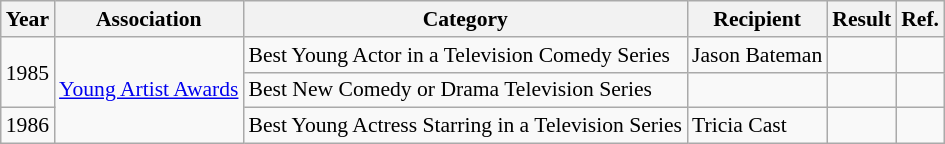<table class="wikitable" style="font-size: 90%;">
<tr>
<th>Year</th>
<th>Association</th>
<th>Category</th>
<th>Recipient</th>
<th>Result</th>
<th>Ref.</th>
</tr>
<tr>
<td rowspan=2>1985</td>
<td rowspan=3><a href='#'>Young Artist Awards</a></td>
<td>Best Young Actor in a Television Comedy Series</td>
<td>Jason Bateman</td>
<td></td>
<td></td>
</tr>
<tr>
<td>Best New Comedy or Drama Television Series</td>
<td></td>
<td></td>
<td></td>
</tr>
<tr>
<td>1986</td>
<td>Best Young Actress Starring in a Television Series</td>
<td>Tricia Cast</td>
<td></td>
<td></td>
</tr>
</table>
